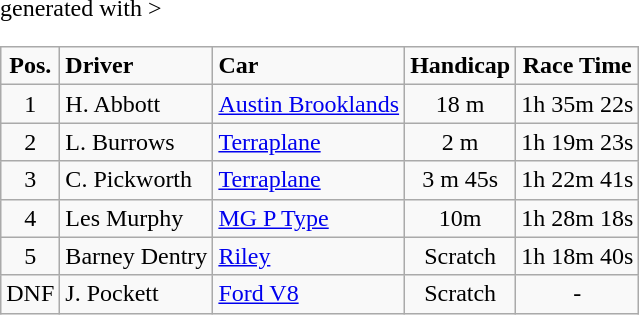<table class="wikitable" <hiddentext>generated with >
<tr style="font-weight:bold">
<td align="center">Pos.</td>
<td>Driver</td>
<td>Car</td>
<td align="center">Handicap</td>
<td align="center">Race Time</td>
</tr>
<tr>
<td align="center">1</td>
<td>H. Abbott</td>
<td><a href='#'>Austin Brooklands</a></td>
<td align="center">18 m</td>
<td align="center">1h 35m 22s</td>
</tr>
<tr>
<td align="center">2</td>
<td>L. Burrows</td>
<td><a href='#'>Terraplane</a></td>
<td align="center">2 m</td>
<td align="center">1h 19m 23s</td>
</tr>
<tr>
<td align="center">3</td>
<td>C. Pickworth</td>
<td><a href='#'>Terraplane</a></td>
<td align="center">3 m 45s</td>
<td align="center">1h 22m 41s</td>
</tr>
<tr>
<td align="center">4</td>
<td>Les Murphy</td>
<td><a href='#'>MG P Type</a></td>
<td align="center">10m</td>
<td align="center">1h 28m 18s</td>
</tr>
<tr>
<td align="center">5</td>
<td>Barney Dentry</td>
<td><a href='#'>Riley</a></td>
<td align="center">Scratch</td>
<td align="center">1h 18m 40s</td>
</tr>
<tr>
<td align="center">DNF</td>
<td>J. Pockett</td>
<td><a href='#'>Ford V8</a></td>
<td align="center">Scratch</td>
<td align="center">-</td>
</tr>
</table>
